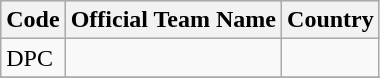<table class="wikitable">
<tr style="background:#ccf;">
<th>Code</th>
<th>Official Team Name</th>
<th>Country</th>
</tr>
<tr>
<td>DPC</td>
<td></td>
<td></td>
</tr>
<tr>
</tr>
</table>
